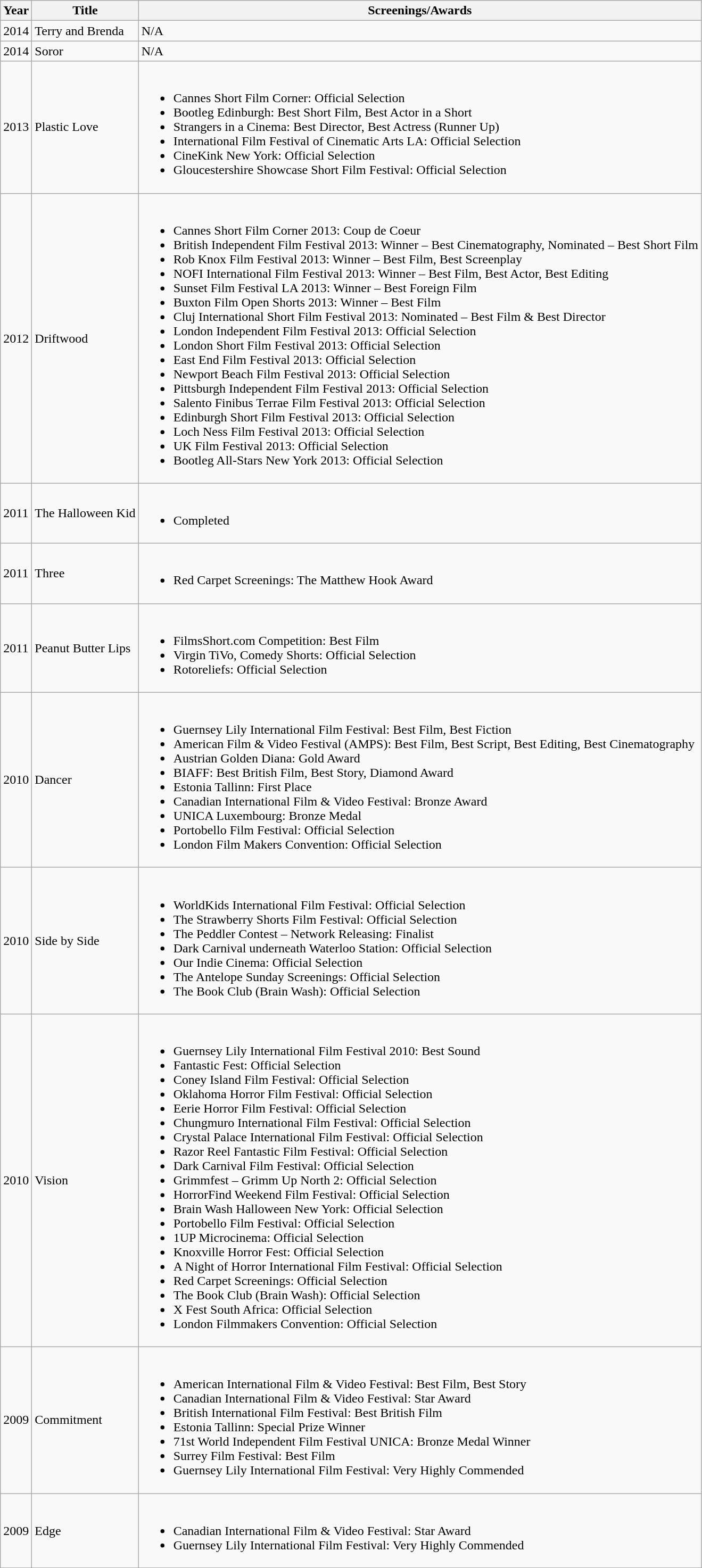<table class="wikitable">
<tr>
<th>Year</th>
<th>Title</th>
<th>Screenings/Awards</th>
</tr>
<tr>
<td>2014</td>
<td>Terry and Brenda</td>
<td>N/A</td>
</tr>
<tr>
<td>2014</td>
<td>Soror</td>
<td>N/A</td>
</tr>
<tr>
<td>2013</td>
<td>Plastic Love</td>
<td><br><ul><li>Cannes Short Film Corner: Official Selection</li><li>Bootleg Edinburgh: Best Short Film, Best Actor in a Short</li><li>Strangers in a Cinema: Best Director, Best Actress (Runner Up)</li><li>International Film Festival of Cinematic Arts LA: Official Selection</li><li>CineKink New York: Official Selection</li><li>Gloucestershire Showcase Short Film Festival: Official Selection</li></ul></td>
</tr>
<tr>
<td>2012</td>
<td>Driftwood</td>
<td><br><ul><li>Cannes Short Film Corner 2013: Coup de Coeur</li><li>British Independent Film Festival 2013: Winner – Best Cinematography, Nominated – Best Short Film</li><li>Rob Knox Film Festival 2013: Winner – Best Film, Best Screenplay</li><li>NOFI International Film Festival 2013: Winner – Best Film, Best Actor, Best Editing</li><li>Sunset Film Festival LA 2013: Winner – Best Foreign Film</li><li>Buxton Film Open Shorts 2013: Winner – Best Film</li><li>Cluj International Short Film Festival 2013: Nominated – Best Film & Best Director</li><li>London Independent Film Festival 2013: Official Selection</li><li>London Short Film Festival 2013: Official Selection</li><li>East End Film Festival 2013: Official Selection</li><li>Newport Beach Film Festival 2013: Official Selection</li><li>Pittsburgh Independent Film Festival 2013: Official Selection</li><li>Salento Finibus Terrae Film Festival 2013: Official Selection</li><li>Edinburgh Short Film Festival 2013: Official Selection</li><li>Loch Ness Film Festival 2013: Official Selection</li><li>UK Film Festival 2013: Official Selection</li><li>Bootleg All-Stars New York 2013: Official Selection</li></ul></td>
</tr>
<tr>
<td>2011</td>
<td>The Halloween Kid</td>
<td><br><ul><li>Completed</li></ul></td>
</tr>
<tr>
<td>2011</td>
<td>Three</td>
<td><br><ul><li>Red Carpet Screenings: The Matthew Hook Award</li></ul></td>
</tr>
<tr>
<td>2011</td>
<td>Peanut Butter Lips</td>
<td><br><ul><li>FilmsShort.com Competition: Best Film</li><li>Virgin TiVo, Comedy Shorts: Official Selection</li><li>Rotoreliefs: Official Selection</li></ul></td>
</tr>
<tr>
<td>2010</td>
<td>Dancer</td>
<td><br><ul><li>Guernsey Lily International Film Festival: Best Film, Best Fiction</li><li>American Film & Video Festival (AMPS): Best Film, Best Script, Best Editing, Best Cinematography</li><li>Austrian Golden Diana: Gold Award</li><li>BIAFF: Best British Film, Best Story, Diamond Award</li><li>Estonia Tallinn: First Place</li><li>Canadian International Film & Video Festival: Bronze Award</li><li>UNICA Luxembourg: Bronze Medal</li><li>Portobello Film Festival: Official Selection</li><li>London Film Makers Convention: Official Selection</li></ul></td>
</tr>
<tr>
<td>2010</td>
<td>Side by Side</td>
<td><br><ul><li>WorldKids International Film Festival: Official Selection</li><li>The Strawberry Shorts Film Festival: Official Selection</li><li>The Peddler Contest – Network Releasing: Finalist</li><li>Dark Carnival underneath Waterloo Station: Official Selection</li><li>Our Indie Cinema: Official Selection</li><li>The Antelope Sunday Screenings: Official Selection</li><li>The Book Club (Brain Wash): Official Selection</li></ul></td>
</tr>
<tr>
<td>2010</td>
<td>Vision</td>
<td><br><ul><li>Guernsey Lily International Film Festival 2010: Best Sound</li><li>Fantastic Fest: Official Selection</li><li>Coney Island Film Festival: Official Selection</li><li>Oklahoma Horror Film Festival: Official Selection</li><li>Eerie Horror Film Festival: Official Selection</li><li>Chungmuro International Film Festival: Official Selection</li><li>Crystal Palace International Film Festival: Official Selection</li><li>Razor Reel Fantastic Film Festival: Official Selection</li><li>Dark Carnival Film Festival: Official Selection</li><li>Grimmfest – Grimm Up North 2: Official Selection</li><li>HorrorFind Weekend Film Festival: Official Selection</li><li>Brain Wash Halloween New York: Official Selection</li><li>Portobello Film Festival: Official Selection</li><li>1UP Microcinema: Official Selection</li><li>Knoxville Horror Fest: Official Selection</li><li>A Night of Horror International Film Festival: Official Selection</li><li>Red Carpet Screenings: Official Selection</li><li>The Book Club (Brain Wash): Official Selection</li><li>X Fest South Africa: Official Selection</li><li>London Filmmakers Convention: Official Selection</li></ul></td>
</tr>
<tr>
<td>2009</td>
<td>Commitment</td>
<td><br><ul><li>American International Film & Video Festival: Best Film, Best Story</li><li>Canadian International Film & Video Festival: Star Award</li><li>British International Film Festival: Best British Film</li><li>Estonia Tallinn: Special Prize Winner</li><li>71st World Independent Film Festival UNICA: Bronze Medal Winner</li><li>Surrey Film Festival: Best Film</li><li>Guernsey Lily International Film Festival: Very Highly Commended</li></ul></td>
</tr>
<tr>
<td>2009</td>
<td>Edge</td>
<td><br><ul><li>Canadian International Film & Video Festival: Star Award</li><li>Guernsey Lily International Film Festival: Very Highly Commended</li></ul></td>
</tr>
</table>
